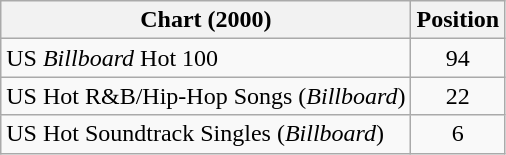<table class="wikitable sortable">
<tr>
<th align="left">Chart (2000)</th>
<th align="center">Position</th>
</tr>
<tr>
<td>US <em>Billboard</em> Hot 100</td>
<td align="center">94</td>
</tr>
<tr>
<td>US Hot R&B/Hip-Hop Songs (<em>Billboard</em>)</td>
<td align="center">22</td>
</tr>
<tr>
<td>US Hot Soundtrack Singles (<em>Billboard</em>)</td>
<td align="center">6</td>
</tr>
</table>
